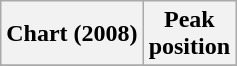<table class="wikitable plainrowheaders" style="text-align:center">
<tr>
<th scope="col">Chart (2008)</th>
<th scope="col">Peak<br>position</th>
</tr>
<tr>
</tr>
</table>
